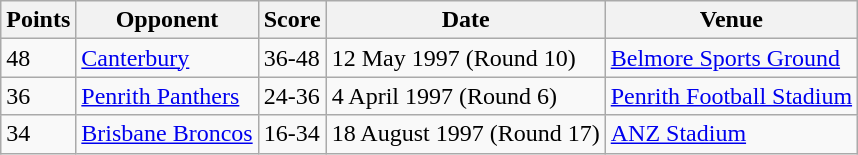<table class="wikitable">
<tr>
<th>Points</th>
<th>Opponent</th>
<th>Score</th>
<th>Date</th>
<th>Venue</th>
</tr>
<tr>
<td>48</td>
<td><a href='#'>Canterbury</a></td>
<td>36-48</td>
<td>12 May 1997 (Round 10)</td>
<td><a href='#'>Belmore Sports Ground</a></td>
</tr>
<tr>
<td>36</td>
<td><a href='#'>Penrith Panthers</a></td>
<td>24-36</td>
<td>4 April 1997 (Round 6)</td>
<td><a href='#'>Penrith Football Stadium</a></td>
</tr>
<tr>
<td>34</td>
<td><a href='#'>Brisbane Broncos</a></td>
<td>16-34</td>
<td>18 August 1997 (Round 17)</td>
<td><a href='#'>ANZ Stadium</a></td>
</tr>
</table>
